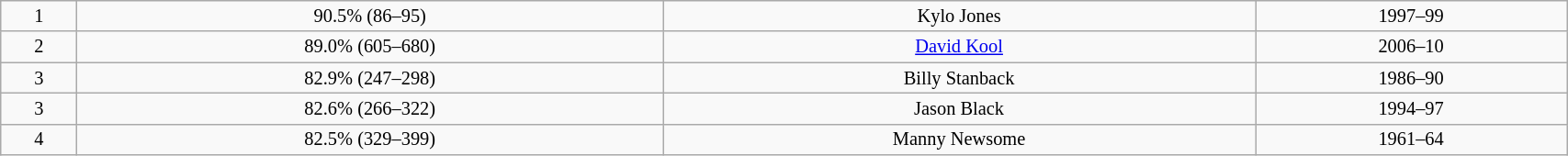<table class="wikitable" style="font-size:85%; text-align:center; width:90%;">
<tr>
<td>1</td>
<td>90.5% (86–95)</td>
<td>Kylo Jones</td>
<td>1997–99</td>
</tr>
<tr>
<td>2</td>
<td>89.0% (605–680)</td>
<td><a href='#'>David Kool</a></td>
<td>2006–10</td>
</tr>
<tr>
<td>3</td>
<td>82.9% (247–298)</td>
<td>Billy Stanback</td>
<td>1986–90</td>
</tr>
<tr>
<td>3</td>
<td>82.6% (266–322)</td>
<td>Jason Black</td>
<td>1994–97</td>
</tr>
<tr>
<td>4</td>
<td>82.5% (329–399)</td>
<td>Manny Newsome</td>
<td>1961–64</td>
</tr>
</table>
